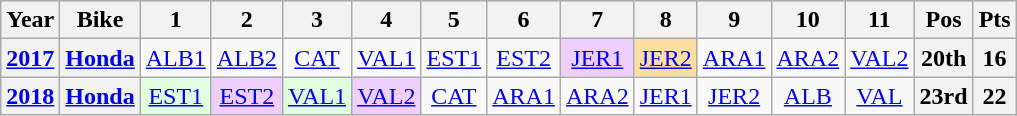<table class="wikitable" style="text-align:center">
<tr>
<th>Year</th>
<th>Bike</th>
<th>1</th>
<th>2</th>
<th>3</th>
<th>4</th>
<th>5</th>
<th>6</th>
<th>7</th>
<th>8</th>
<th>9</th>
<th>10</th>
<th>11</th>
<th>Pos</th>
<th>Pts</th>
</tr>
<tr>
<th><a href='#'>2017</a></th>
<th><a href='#'>Honda</a></th>
<td style="background:#;"><a href='#'>ALB1</a><br></td>
<td style="background:#;"><a href='#'>ALB2</a><br></td>
<td style="background:#;"><a href='#'>CAT</a><br></td>
<td style="background:#;"><a href='#'>VAL1</a><br></td>
<td style="background:#;"><a href='#'>EST1</a><br></td>
<td style="background:#;"><a href='#'>EST2</a><br></td>
<td style="background:#efcfff;"><a href='#'>JER1</a><br></td>
<td style="background:#ffdf9f;"><a href='#'>JER2</a><br></td>
<td style="background:#;"><a href='#'>ARA1</a><br></td>
<td style="background:#;"><a href='#'>ARA2</a><br></td>
<td style="background:#;"><a href='#'>VAL2</a><br></td>
<th style="background:#;">20th</th>
<th style="background:#;">16</th>
</tr>
<tr>
<th><a href='#'>2018</a></th>
<th><a href='#'>Honda</a></th>
<td style="background:#dfffdf;"><a href='#'>EST1</a><br></td>
<td style="background:#efcfff;"><a href='#'>EST2</a><br></td>
<td style="background:#dfffdf;"><a href='#'>VAL1</a><br></td>
<td style="background:#efcfff;"><a href='#'>VAL2</a><br></td>
<td style="background:#;"><a href='#'>CAT</a><br></td>
<td style="background:#;"><a href='#'>ARA1</a><br></td>
<td style="background:#;"><a href='#'>ARA2</a><br></td>
<td style="background:#;"><a href='#'>JER1</a><br></td>
<td style="background:#;"><a href='#'>JER2</a><br></td>
<td style="background:#;"><a href='#'>ALB</a><br></td>
<td style="background:#;"><a href='#'>VAL</a><br></td>
<th>23rd</th>
<th>22</th>
</tr>
</table>
